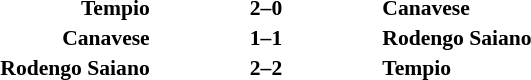<table width="100%" cellspacing="1">
<tr>
<th width="20%"></th>
<th width="12%"></th>
<th width="20%"></th>
<th></th>
</tr>
<tr style="font-size:90%;">
<td align="right"><strong>Tempio</strong></td>
<td align="center"><strong>2–0</strong></td>
<td align="left"><strong>Canavese</strong></td>
</tr>
<tr style="font-size:90%;">
<td align="right"><strong>Canavese</strong></td>
<td align="center"><strong>1–1</strong></td>
<td align="left"><strong>Rodengo Saiano</strong></td>
</tr>
<tr style="font-size:90%;">
<td align="right"><strong>Rodengo Saiano</strong></td>
<td align="center"><strong>2–2</strong></td>
<td align="left"><strong>Tempio</strong></td>
</tr>
</table>
